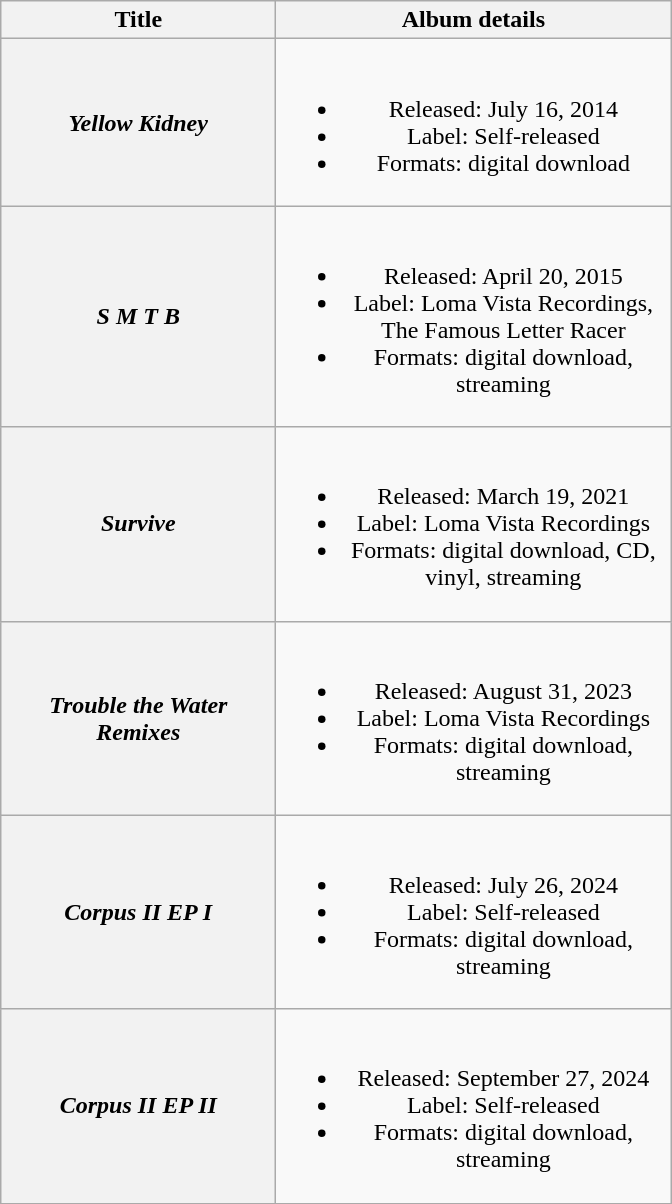<table class="wikitable plainrowheaders" style="text-align:center;">
<tr>
<th scope="col" style="width:11em;">Title</th>
<th scope="col" style="width:16em;">Album details</th>
</tr>
<tr>
<th scope="row"><em>Yellow Kidney</em></th>
<td><br><ul><li>Released: July 16, 2014</li><li>Label: Self-released</li><li>Formats: digital download</li></ul></td>
</tr>
<tr>
<th scope="row"><em>S M T B</em></th>
<td><br><ul><li>Released: April 20, 2015</li><li>Label: Loma Vista Recordings, The Famous Letter Racer</li><li>Formats: digital download, streaming</li></ul></td>
</tr>
<tr>
<th scope="row"><em>Survive</em></th>
<td><br><ul><li>Released: March 19, 2021</li><li>Label: Loma Vista Recordings</li><li>Formats: digital download, CD, vinyl, streaming</li></ul></td>
</tr>
<tr>
<th scope="row"><em>Trouble the Water Remixes</em></th>
<td><br><ul><li>Released: August 31, 2023</li><li>Label: Loma Vista Recordings</li><li>Formats: digital download, streaming</li></ul></td>
</tr>
<tr>
<th scope="row"><em>Corpus II EP I</em></th>
<td><br><ul><li>Released: July 26, 2024</li><li>Label: Self-released</li><li>Formats: digital download, streaming</li></ul></td>
</tr>
<tr>
<th scope="row"><em>Corpus II EP II</em></th>
<td><br><ul><li>Released: September 27, 2024</li><li>Label: Self-released</li><li>Formats: digital download, streaming</li></ul></td>
</tr>
<tr>
</tr>
</table>
